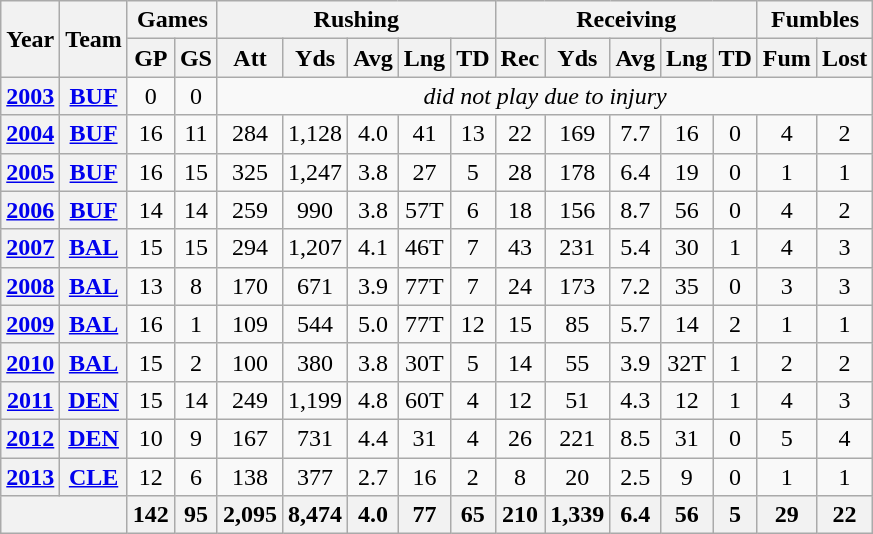<table class="wikitable" style="text-align:center">
<tr>
<th rowspan="2">Year</th>
<th rowspan="2">Team</th>
<th colspan="2">Games</th>
<th colspan="5">Rushing</th>
<th colspan="5">Receiving</th>
<th colspan="2">Fumbles</th>
</tr>
<tr>
<th>GP</th>
<th>GS</th>
<th>Att</th>
<th>Yds</th>
<th>Avg</th>
<th>Lng</th>
<th>TD</th>
<th>Rec</th>
<th>Yds</th>
<th>Avg</th>
<th>Lng</th>
<th>TD</th>
<th>Fum</th>
<th>Lost</th>
</tr>
<tr>
<th><a href='#'>2003</a></th>
<th><a href='#'>BUF</a></th>
<td>0</td>
<td>0</td>
<td colspan="12"><em>did not play due to injury</em></td>
</tr>
<tr>
<th><a href='#'>2004</a></th>
<th><a href='#'>BUF</a></th>
<td>16</td>
<td>11</td>
<td>284</td>
<td>1,128</td>
<td>4.0</td>
<td>41</td>
<td>13</td>
<td>22</td>
<td>169</td>
<td>7.7</td>
<td>16</td>
<td>0</td>
<td>4</td>
<td>2</td>
</tr>
<tr>
<th><a href='#'>2005</a></th>
<th><a href='#'>BUF</a></th>
<td>16</td>
<td>15</td>
<td>325</td>
<td>1,247</td>
<td>3.8</td>
<td>27</td>
<td>5</td>
<td>28</td>
<td>178</td>
<td>6.4</td>
<td>19</td>
<td>0</td>
<td>1</td>
<td>1</td>
</tr>
<tr>
<th><a href='#'>2006</a></th>
<th><a href='#'>BUF</a></th>
<td>14</td>
<td>14</td>
<td>259</td>
<td>990</td>
<td>3.8</td>
<td>57T</td>
<td>6</td>
<td>18</td>
<td>156</td>
<td>8.7</td>
<td>56</td>
<td>0</td>
<td>4</td>
<td>2</td>
</tr>
<tr>
<th><a href='#'>2007</a></th>
<th><a href='#'>BAL</a></th>
<td>15</td>
<td>15</td>
<td>294</td>
<td>1,207</td>
<td>4.1</td>
<td>46T</td>
<td>7</td>
<td>43</td>
<td>231</td>
<td>5.4</td>
<td>30</td>
<td>1</td>
<td>4</td>
<td>3</td>
</tr>
<tr>
<th><a href='#'>2008</a></th>
<th><a href='#'>BAL</a></th>
<td>13</td>
<td>8</td>
<td>170</td>
<td>671</td>
<td>3.9</td>
<td>77T</td>
<td>7</td>
<td>24</td>
<td>173</td>
<td>7.2</td>
<td>35</td>
<td>0</td>
<td>3</td>
<td>3</td>
</tr>
<tr>
<th><a href='#'>2009</a></th>
<th><a href='#'>BAL</a></th>
<td>16</td>
<td>1</td>
<td>109</td>
<td>544</td>
<td>5.0</td>
<td>77T</td>
<td>12</td>
<td>15</td>
<td>85</td>
<td>5.7</td>
<td>14</td>
<td>2</td>
<td>1</td>
<td>1</td>
</tr>
<tr>
<th><a href='#'>2010</a></th>
<th><a href='#'>BAL</a></th>
<td>15</td>
<td>2</td>
<td>100</td>
<td>380</td>
<td>3.8</td>
<td>30T</td>
<td>5</td>
<td>14</td>
<td>55</td>
<td>3.9</td>
<td>32T</td>
<td>1</td>
<td>2</td>
<td>2</td>
</tr>
<tr>
<th><a href='#'>2011</a></th>
<th><a href='#'>DEN</a></th>
<td>15</td>
<td>14</td>
<td>249</td>
<td>1,199</td>
<td>4.8</td>
<td>60T</td>
<td>4</td>
<td>12</td>
<td>51</td>
<td>4.3</td>
<td>12</td>
<td>1</td>
<td>4</td>
<td>3</td>
</tr>
<tr>
<th><a href='#'>2012</a></th>
<th><a href='#'>DEN</a></th>
<td>10</td>
<td>9</td>
<td>167</td>
<td>731</td>
<td>4.4</td>
<td>31</td>
<td>4</td>
<td>26</td>
<td>221</td>
<td>8.5</td>
<td>31</td>
<td>0</td>
<td>5</td>
<td>4</td>
</tr>
<tr>
<th><a href='#'>2013</a></th>
<th><a href='#'>CLE</a></th>
<td>12</td>
<td>6</td>
<td>138</td>
<td>377</td>
<td>2.7</td>
<td>16</td>
<td>2</td>
<td>8</td>
<td>20</td>
<td>2.5</td>
<td>9</td>
<td>0</td>
<td>1</td>
<td>1</td>
</tr>
<tr>
<th colspan="2"></th>
<th>142</th>
<th>95</th>
<th>2,095</th>
<th>8,474</th>
<th>4.0</th>
<th>77</th>
<th>65</th>
<th>210</th>
<th>1,339</th>
<th>6.4</th>
<th>56</th>
<th>5</th>
<th>29</th>
<th>22</th>
</tr>
</table>
